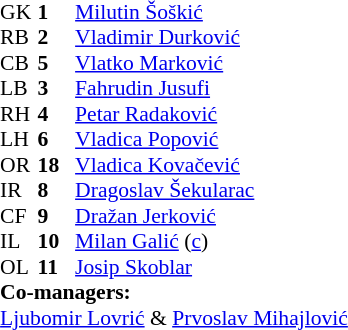<table style="font-size:90%; margin:0.2em auto;" cellspacing="0" cellpadding="0">
<tr>
<th width="25"></th>
<th width="25"></th>
</tr>
<tr>
<td>GK</td>
<td><strong>1</strong></td>
<td><a href='#'>Milutin Šoškić</a></td>
</tr>
<tr>
<td>RB</td>
<td><strong>2</strong></td>
<td><a href='#'>Vladimir Durković</a></td>
</tr>
<tr>
<td>CB</td>
<td><strong>5</strong></td>
<td><a href='#'>Vlatko Marković</a></td>
</tr>
<tr>
<td>LB</td>
<td><strong>3</strong></td>
<td><a href='#'>Fahrudin Jusufi</a></td>
</tr>
<tr>
<td>RH</td>
<td><strong>4</strong></td>
<td><a href='#'>Petar Radaković</a></td>
</tr>
<tr>
<td>LH</td>
<td><strong>6</strong></td>
<td><a href='#'>Vladica Popović</a></td>
</tr>
<tr>
<td>OR</td>
<td><strong>18</strong></td>
<td><a href='#'>Vladica Kovačević</a></td>
</tr>
<tr>
<td>IR</td>
<td><strong>8</strong></td>
<td><a href='#'>Dragoslav Šekularac</a></td>
</tr>
<tr>
<td>CF</td>
<td><strong>9</strong></td>
<td><a href='#'>Dražan Jerković</a></td>
</tr>
<tr>
<td>IL</td>
<td><strong>10</strong></td>
<td><a href='#'>Milan Galić</a> (<a href='#'>c</a>)</td>
</tr>
<tr>
<td>OL</td>
<td><strong>11</strong></td>
<td><a href='#'>Josip Skoblar</a></td>
</tr>
<tr>
<td colspan="3"><strong>Co-managers:</strong></td>
</tr>
<tr>
<td colspan="3"><a href='#'>Ljubomir Lovrić</a> & <a href='#'>Prvoslav Mihajlović</a></td>
</tr>
</table>
